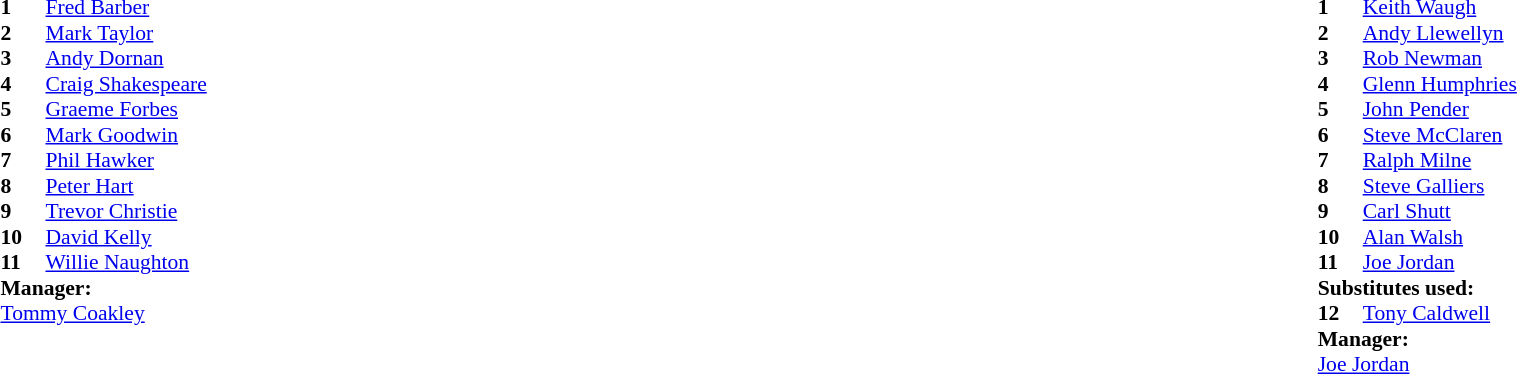<table width="100%">
<tr>
<td valign="top" width="50%"><br><table style="font-size: 90%" cellspacing="0" cellpadding="0">
<tr>
<td colspan="4"></td>
</tr>
<tr>
<th width="30"></th>
</tr>
<tr>
<td><strong>1</strong></td>
<td><a href='#'>Fred Barber</a></td>
</tr>
<tr>
<td><strong>2</strong></td>
<td><a href='#'>Mark Taylor</a></td>
</tr>
<tr>
<td><strong>3</strong></td>
<td><a href='#'>Andy Dornan</a></td>
</tr>
<tr>
<td><strong>4</strong></td>
<td><a href='#'>Craig Shakespeare</a></td>
</tr>
<tr>
<td><strong>5</strong></td>
<td><a href='#'>Graeme Forbes</a></td>
</tr>
<tr>
<td><strong>6</strong></td>
<td><a href='#'>Mark Goodwin</a></td>
</tr>
<tr>
<td><strong>7</strong></td>
<td><a href='#'>Phil Hawker</a></td>
</tr>
<tr>
<td><strong>8</strong></td>
<td><a href='#'>Peter Hart</a></td>
</tr>
<tr>
<td><strong>9</strong></td>
<td><a href='#'>Trevor Christie</a></td>
</tr>
<tr>
<td><strong>10</strong></td>
<td><a href='#'>David Kelly</a></td>
</tr>
<tr>
<td><strong>11</strong></td>
<td><a href='#'>Willie Naughton</a></td>
</tr>
<tr>
<td colspan=4><strong>Manager:</strong></td>
</tr>
<tr>
<td colspan="4"><a href='#'>Tommy Coakley</a></td>
</tr>
</table>
</td>
<td valign="top" width="50%"><br><table style="font-size: 90%" cellspacing="0" cellpadding="0" align="center">
<tr>
<td colspan="4"></td>
</tr>
<tr>
<th width="30"></th>
</tr>
<tr>
<td><strong>1</strong></td>
<td><a href='#'>Keith Waugh</a></td>
</tr>
<tr>
<td><strong>2</strong></td>
<td><a href='#'>Andy Llewellyn</a></td>
</tr>
<tr>
<td><strong>3</strong></td>
<td><a href='#'>Rob Newman</a></td>
</tr>
<tr>
<td><strong>4</strong></td>
<td><a href='#'>Glenn Humphries</a></td>
</tr>
<tr>
<td><strong>5</strong></td>
<td><a href='#'>John Pender</a></td>
</tr>
<tr>
<td><strong>6</strong></td>
<td><a href='#'>Steve McClaren</a></td>
</tr>
<tr>
<td><strong>7</strong></td>
<td><a href='#'>Ralph Milne</a></td>
</tr>
<tr>
<td><strong>8</strong></td>
<td><a href='#'>Steve Galliers</a></td>
</tr>
<tr>
<td><strong>9</strong></td>
<td><a href='#'>Carl Shutt</a> </td>
</tr>
<tr>
<td><strong>10</strong></td>
<td><a href='#'>Alan Walsh</a></td>
</tr>
<tr>
<td><strong>11</strong></td>
<td><a href='#'>Joe Jordan</a></td>
</tr>
<tr>
<td colspan="3"><strong>Substitutes used:</strong></td>
</tr>
<tr>
<td><strong>12</strong></td>
<td><a href='#'>Tony Caldwell</a> </td>
</tr>
<tr>
<td colspan=4><strong>Manager:</strong></td>
</tr>
<tr>
<td colspan="4"><a href='#'>Joe Jordan</a></td>
</tr>
<tr>
</tr>
</table>
</td>
</tr>
</table>
